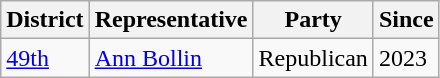<table class="wikitable">
<tr>
<th>District</th>
<th>Representative</th>
<th>Party</th>
<th>Since</th>
</tr>
<tr>
<td><a href='#'>49th</a></td>
<td><a href='#'>Ann Bollin</a></td>
<td>Republican</td>
<td>2023</td>
</tr>
</table>
